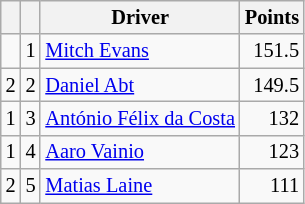<table class="wikitable" style="font-size: 85%;">
<tr>
<th></th>
<th></th>
<th>Driver</th>
<th>Points</th>
</tr>
<tr>
<td align="left"></td>
<td align="center">1</td>
<td> <a href='#'>Mitch Evans</a></td>
<td align="right">151.5</td>
</tr>
<tr>
<td align="left"> 2</td>
<td align="center">2</td>
<td> <a href='#'>Daniel Abt</a></td>
<td align="right">149.5</td>
</tr>
<tr>
<td align="left"> 1</td>
<td align="center">3</td>
<td> <a href='#'>António Félix da Costa</a></td>
<td align="right">132</td>
</tr>
<tr>
<td align="left"> 1</td>
<td align="center">4</td>
<td> <a href='#'>Aaro Vainio</a></td>
<td align="right">123</td>
</tr>
<tr>
<td align="left"> 2</td>
<td align="center">5</td>
<td> <a href='#'>Matias Laine</a></td>
<td align="right">111</td>
</tr>
</table>
